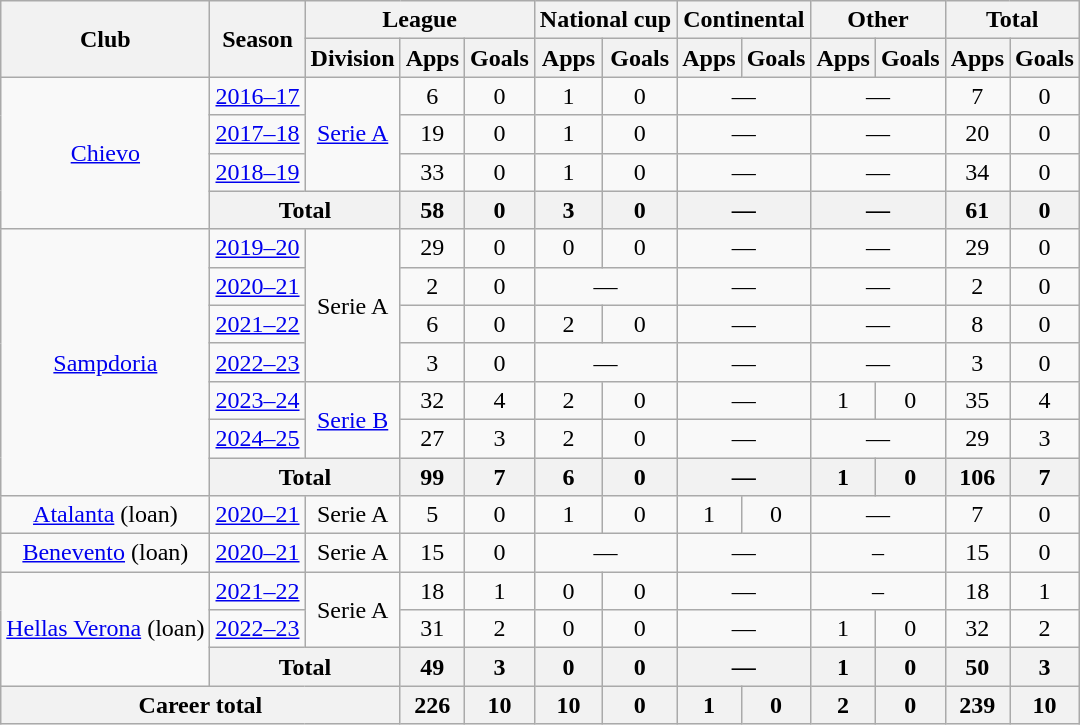<table class="wikitable" style="text-align: center">
<tr>
<th rowspan="2">Club</th>
<th rowspan="2">Season</th>
<th colspan="3">League</th>
<th colspan="2">National cup</th>
<th colspan="2">Continental</th>
<th colspan="2">Other</th>
<th colspan="2">Total</th>
</tr>
<tr>
<th>Division</th>
<th>Apps</th>
<th>Goals</th>
<th>Apps</th>
<th>Goals</th>
<th>Apps</th>
<th>Goals</th>
<th>Apps</th>
<th>Goals</th>
<th>Apps</th>
<th>Goals</th>
</tr>
<tr>
<td rowspan="4"><a href='#'>Chievo</a></td>
<td><a href='#'>2016–17</a></td>
<td rowspan="3"><a href='#'>Serie A</a></td>
<td>6</td>
<td>0</td>
<td>1</td>
<td>0</td>
<td colspan="2">—</td>
<td colspan="2">—</td>
<td>7</td>
<td>0</td>
</tr>
<tr>
<td><a href='#'>2017–18</a></td>
<td>19</td>
<td>0</td>
<td>1</td>
<td>0</td>
<td colspan="2">—</td>
<td colspan="2">—</td>
<td>20</td>
<td>0</td>
</tr>
<tr>
<td><a href='#'>2018–19</a></td>
<td>33</td>
<td>0</td>
<td>1</td>
<td>0</td>
<td colspan="2">—</td>
<td colspan="2">—</td>
<td>34</td>
<td>0</td>
</tr>
<tr>
<th colspan="2">Total</th>
<th>58</th>
<th>0</th>
<th>3</th>
<th>0</th>
<th colspan="2">—</th>
<th colspan="2">—</th>
<th>61</th>
<th>0</th>
</tr>
<tr>
<td rowspan="7"><a href='#'>Sampdoria</a></td>
<td><a href='#'>2019–20</a></td>
<td rowspan="4">Serie A</td>
<td>29</td>
<td>0</td>
<td>0</td>
<td>0</td>
<td colspan="2">—</td>
<td colspan="2">—</td>
<td>29</td>
<td>0</td>
</tr>
<tr>
<td><a href='#'>2020–21</a></td>
<td>2</td>
<td>0</td>
<td colspan="2">—</td>
<td colspan="2">—</td>
<td colspan="2">—</td>
<td>2</td>
<td>0</td>
</tr>
<tr>
<td><a href='#'>2021–22</a></td>
<td>6</td>
<td>0</td>
<td>2</td>
<td>0</td>
<td colspan="2">—</td>
<td colspan="2">—</td>
<td>8</td>
<td>0</td>
</tr>
<tr>
<td><a href='#'>2022–23</a></td>
<td>3</td>
<td>0</td>
<td colspan="2">—</td>
<td colspan="2">—</td>
<td colspan="2">—</td>
<td>3</td>
<td>0</td>
</tr>
<tr>
<td><a href='#'>2023–24</a></td>
<td rowspan="2"><a href='#'>Serie B</a></td>
<td>32</td>
<td>4</td>
<td>2</td>
<td>0</td>
<td colspan="2">—</td>
<td>1</td>
<td>0</td>
<td>35</td>
<td>4</td>
</tr>
<tr>
<td><a href='#'>2024–25</a></td>
<td>27</td>
<td>3</td>
<td>2</td>
<td>0</td>
<td colspan="2">—</td>
<td colspan="2">—</td>
<td>29</td>
<td>3</td>
</tr>
<tr>
<th colspan="2">Total</th>
<th>99</th>
<th>7</th>
<th>6</th>
<th>0</th>
<th colspan="2">—</th>
<th>1</th>
<th>0</th>
<th>106</th>
<th>7</th>
</tr>
<tr>
<td><a href='#'>Atalanta</a> (loan)</td>
<td><a href='#'>2020–21</a></td>
<td>Serie A</td>
<td>5</td>
<td>0</td>
<td>1</td>
<td>0</td>
<td>1</td>
<td>0</td>
<td colspan="2">—</td>
<td>7</td>
<td>0</td>
</tr>
<tr>
<td><a href='#'>Benevento</a> (loan)</td>
<td><a href='#'>2020–21</a></td>
<td>Serie A</td>
<td>15</td>
<td>0</td>
<td colspan="2">—</td>
<td colspan="2">—</td>
<td colspan="2">–</td>
<td>15</td>
<td>0</td>
</tr>
<tr>
<td rowspan="3"><a href='#'>Hellas Verona</a> (loan)</td>
<td><a href='#'>2021–22</a></td>
<td rowspan="2">Serie A</td>
<td>18</td>
<td>1</td>
<td>0</td>
<td>0</td>
<td colspan="2">—</td>
<td colspan="2">–</td>
<td>18</td>
<td>1</td>
</tr>
<tr>
<td><a href='#'>2022–23</a></td>
<td>31</td>
<td>2</td>
<td>0</td>
<td>0</td>
<td colspan="2">—</td>
<td>1</td>
<td>0</td>
<td>32</td>
<td>2</td>
</tr>
<tr>
<th colspan="2">Total</th>
<th>49</th>
<th>3</th>
<th>0</th>
<th>0</th>
<th colspan="2">—</th>
<th>1</th>
<th>0</th>
<th>50</th>
<th>3</th>
</tr>
<tr>
<th colspan="3">Career total</th>
<th>226</th>
<th>10</th>
<th>10</th>
<th>0</th>
<th>1</th>
<th>0</th>
<th>2</th>
<th>0</th>
<th>239</th>
<th>10</th>
</tr>
</table>
